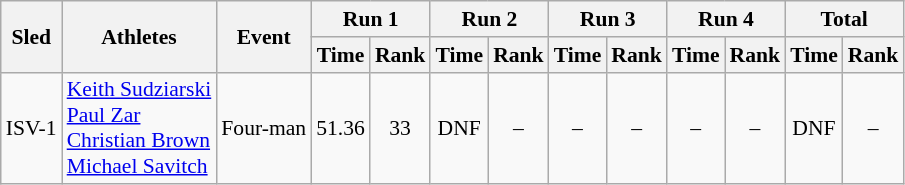<table class="wikitable"  border="1" style="font-size:90%">
<tr>
<th rowspan="2">Sled</th>
<th rowspan="2">Athletes</th>
<th rowspan="2">Event</th>
<th colspan="2">Run 1</th>
<th colspan="2">Run 2</th>
<th colspan="2">Run 3</th>
<th colspan="2">Run 4</th>
<th colspan="2">Total</th>
</tr>
<tr>
<th>Time</th>
<th>Rank</th>
<th>Time</th>
<th>Rank</th>
<th>Time</th>
<th>Rank</th>
<th>Time</th>
<th>Rank</th>
<th>Time</th>
<th>Rank</th>
</tr>
<tr>
<td align="center">ISV-1</td>
<td><a href='#'>Keith Sudziarski</a><br><a href='#'>Paul Zar</a><br><a href='#'>Christian Brown</a><br><a href='#'>Michael Savitch</a></td>
<td>Four-man</td>
<td align="center">51.36</td>
<td align="center">33</td>
<td align="center">DNF</td>
<td align="center">–</td>
<td align="center">–</td>
<td align="center">–</td>
<td align="center">–</td>
<td align="center">–</td>
<td align="center">DNF</td>
<td align="center">–</td>
</tr>
</table>
